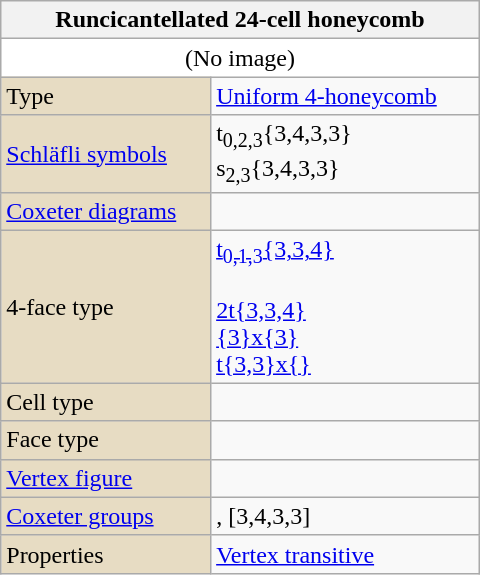<table class="wikitable" align="right" style="margin-left:10px" width="320">
<tr>
<th bgcolor=#e7dcc3 colspan=2>Runcicantellated 24-cell honeycomb</th>
</tr>
<tr>
<td bgcolor=#ffffff align=center colspan=2>(No image)</td>
</tr>
<tr>
<td bgcolor=#e7dcc3>Type</td>
<td><a href='#'>Uniform 4-honeycomb</a></td>
</tr>
<tr>
<td bgcolor=#e7dcc3><a href='#'>Schläfli symbols</a></td>
<td>t<sub>0,2,3</sub>{3,4,3,3}<br>s<sub>2,3</sub>{3,4,3,3}</td>
</tr>
<tr>
<td bgcolor=#e7dcc3><a href='#'>Coxeter diagrams</a></td>
<td><br></td>
</tr>
<tr>
<td bgcolor=#e7dcc3>4-face type</td>
<td><a href='#'>t<sub>0,1,3</sub>{3,3,4}</a> <br><br><a href='#'>2t{3,3,4}</a> <br>
<a href='#'>{3}x{3}</a> <br>
<a href='#'>t{3,3}x{}</a> </td>
</tr>
<tr>
<td bgcolor=#e7dcc3>Cell type</td>
<td></td>
</tr>
<tr>
<td bgcolor=#e7dcc3>Face type</td>
<td></td>
</tr>
<tr>
<td bgcolor=#e7dcc3><a href='#'>Vertex figure</a></td>
<td></td>
</tr>
<tr>
<td bgcolor=#e7dcc3><a href='#'>Coxeter groups</a></td>
<td>, [3,4,3,3]</td>
</tr>
<tr>
<td bgcolor=#e7dcc3>Properties</td>
<td><a href='#'>Vertex transitive</a></td>
</tr>
</table>
